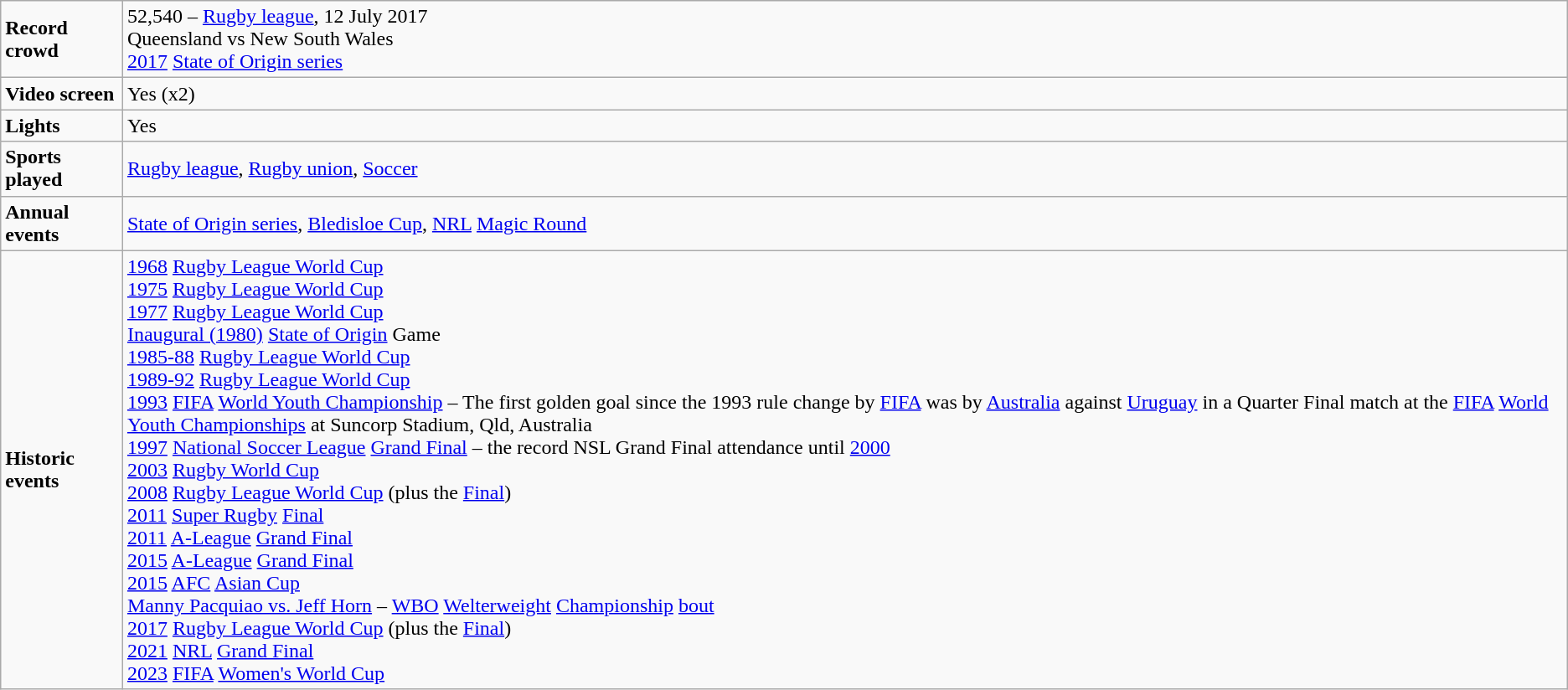<table align="center" class="wikitable">
<tr>
<td><strong>Record crowd</strong></td>
<td>52,540 – <a href='#'>Rugby league</a>, 12 July 2017<br>Queensland vs New South Wales<br><a href='#'>2017</a> <a href='#'>State of Origin series</a></td>
</tr>
<tr>
<td><strong>Video screen</strong></td>
<td>Yes (x2)</td>
</tr>
<tr>
<td><strong>Lights</strong></td>
<td>Yes</td>
</tr>
<tr>
<td><strong>Sports played</strong></td>
<td><a href='#'>Rugby league</a>, <a href='#'>Rugby union</a>, <a href='#'>Soccer</a></td>
</tr>
<tr>
<td><strong>Annual events</strong></td>
<td><a href='#'>State of Origin series</a>, <a href='#'>Bledisloe Cup</a>, <a href='#'>NRL</a> <a href='#'>Magic Round</a></td>
</tr>
<tr>
<td><strong>Historic events</strong></td>
<td><a href='#'>1968</a> <a href='#'>Rugby League World Cup</a> <br> <a href='#'>1975</a> <a href='#'>Rugby League World Cup</a> <br> <a href='#'>1977</a> <a href='#'>Rugby League World Cup</a> <br> <a href='#'>Inaugural (1980)</a> <a href='#'>State of Origin</a> Game <br> <a href='#'>1985-88</a> <a href='#'>Rugby League World Cup</a> <br> <a href='#'>1989-92</a> <a href='#'>Rugby League World Cup</a> <br> <a href='#'>1993</a> <a href='#'>FIFA</a> <a href='#'>World Youth Championship</a> – The first golden goal since the 1993 rule change by <a href='#'>FIFA</a> was by <a href='#'>Australia</a> against <a href='#'>Uruguay</a> in a Quarter Final match at the <a href='#'>FIFA</a> <a href='#'>World Youth Championships</a> at Suncorp Stadium, Qld, Australia <br> <a href='#'>1997</a> <a href='#'>National Soccer League</a> <a href='#'>Grand Final</a> – the record NSL Grand Final attendance until <a href='#'>2000</a> <br> <a href='#'>2003</a> <a href='#'>Rugby World Cup</a> <br> <a href='#'>2008</a> <a href='#'>Rugby League World Cup</a> (plus the <a href='#'>Final</a>) <br> <a href='#'>2011</a> <a href='#'>Super Rugby</a> <a href='#'>Final</a> <br> <a href='#'>2011</a> <a href='#'>A-League</a> <a href='#'>Grand Final</a> <br> <a href='#'>2015</a> <a href='#'>A-League</a> <a href='#'>Grand Final</a> <br> <a href='#'>2015</a> <a href='#'>AFC</a> <a href='#'>Asian Cup</a> <br> <a href='#'>Manny Pacquiao vs. Jeff Horn</a> – <a href='#'>WBO</a> <a href='#'>Welterweight</a> <a href='#'>Championship</a> <a href='#'>bout</a> <br> <a href='#'>2017</a> <a href='#'>Rugby League World Cup</a> (plus the <a href='#'>Final</a>) <br><a href='#'>2021</a> <a href='#'>NRL</a> <a href='#'>Grand Final</a> <br><a href='#'>2023</a> <a href='#'>FIFA</a> <a href='#'>Women's World Cup</a></td>
</tr>
</table>
